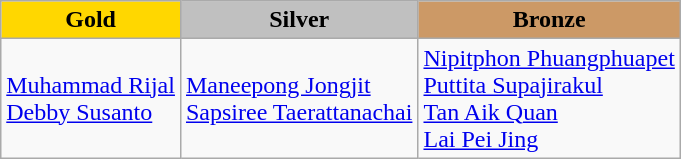<table class="wikitable">
<tr>
<th style="background:gold"> <strong>Gold</strong></th>
<th style="background:silver"> <strong>Silver</strong></th>
<th style="background:#CC9966"> <strong>Bronze</strong></th>
</tr>
<tr>
<td> <a href='#'>Muhammad Rijal</a><br> <a href='#'>Debby Susanto</a></td>
<td> <a href='#'>Maneepong Jongjit</a><br> <a href='#'>Sapsiree Taerattanachai</a></td>
<td> <a href='#'>Nipitphon Phuangphuapet</a><br> <a href='#'>Puttita Supajirakul</a><br> <a href='#'>Tan Aik Quan</a><br> <a href='#'>Lai Pei Jing</a></td>
</tr>
</table>
